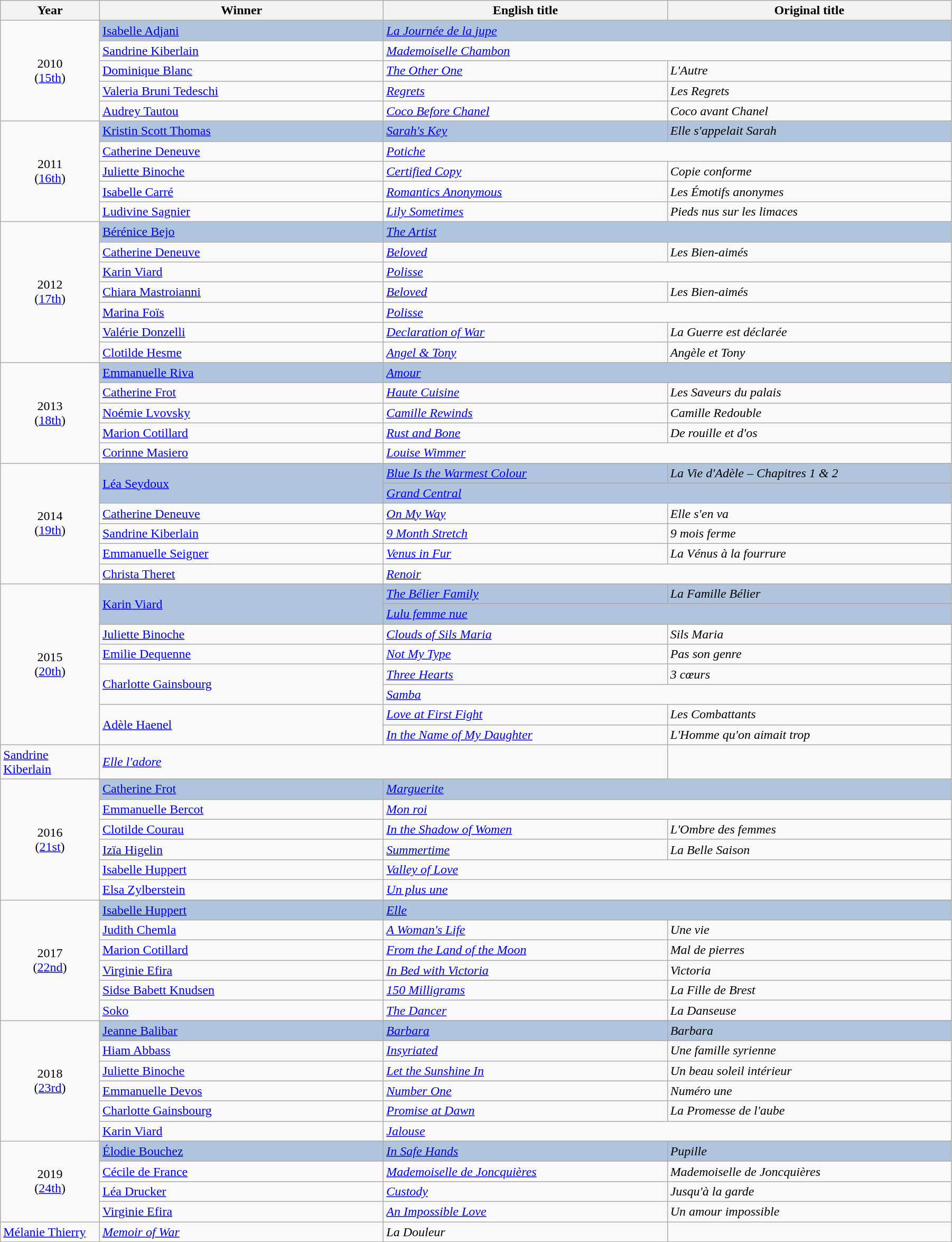<table class="wikitable" width="95%" cellpadding="5">
<tr>
<th width="100"><strong>Year</strong></th>
<th width="300"><strong>Winner</strong></th>
<th width="300"><strong>English title</strong></th>
<th width="300"><strong>Original title</strong></th>
</tr>
<tr>
<td rowspan="5" align="center">2010<br>(<a href='#'>15th</a>)</td>
<td style="background:#B0C4DE;"><a href='#'>Isabelle Adjani</a></td>
<td colspan="2" style="background:#B0C4DE;"><em><a href='#'>La Journée de la jupe</a></em></td>
</tr>
<tr>
<td><a href='#'>Sandrine Kiberlain</a></td>
<td colspan="2"><em><a href='#'>Mademoiselle Chambon</a></em></td>
</tr>
<tr>
<td><a href='#'>Dominique Blanc</a></td>
<td><em><a href='#'>The Other One</a></em></td>
<td><em>L'Autre</em></td>
</tr>
<tr>
<td><a href='#'>Valeria Bruni Tedeschi</a></td>
<td><em><a href='#'>Regrets</a></em></td>
<td><em>Les Regrets</em></td>
</tr>
<tr>
<td><a href='#'>Audrey Tautou</a></td>
<td><em><a href='#'>Coco Before Chanel</a></em></td>
<td><em>Coco avant Chanel</em></td>
</tr>
<tr>
<td rowspan="5" align="center">2011<br>(<a href='#'>16th</a>)</td>
<td style="background:#B0C4DE;"><a href='#'>Kristin Scott Thomas</a></td>
<td style="background:#B0C4DE;"><em><a href='#'>Sarah's Key</a></em></td>
<td style="background:#B0C4DE;"><em>Elle s'appelait Sarah</em></td>
</tr>
<tr>
<td><a href='#'>Catherine Deneuve</a></td>
<td colspan="2"><em><a href='#'>Potiche</a></em></td>
</tr>
<tr>
<td><a href='#'>Juliette Binoche</a></td>
<td><em><a href='#'>Certified Copy</a></em></td>
<td><em>Copie conforme</em></td>
</tr>
<tr>
<td><a href='#'>Isabelle Carré</a></td>
<td><em><a href='#'>Romantics Anonymous</a></em></td>
<td><em>Les Émotifs anonymes</em></td>
</tr>
<tr>
<td><a href='#'>Ludivine Sagnier</a></td>
<td><em><a href='#'>Lily Sometimes</a></em></td>
<td><em>Pieds nus sur les limaces</em></td>
</tr>
<tr>
<td rowspan="7" align="center">2012<br>(<a href='#'>17th</a>)</td>
<td style="background:#B0C4DE;"><a href='#'>Bérénice Bejo</a></td>
<td colspan="2" style="background:#B0C4DE;"><em><a href='#'>The Artist</a></em></td>
</tr>
<tr>
<td><a href='#'>Catherine Deneuve</a></td>
<td><em><a href='#'>Beloved</a></em></td>
<td><em>Les Bien-aimés</em></td>
</tr>
<tr>
<td><a href='#'>Karin Viard</a></td>
<td colspan="2"><em><a href='#'>Polisse</a></em></td>
</tr>
<tr>
<td><a href='#'>Chiara Mastroianni</a></td>
<td><em><a href='#'>Beloved</a></em></td>
<td><em>Les Bien-aimés</em></td>
</tr>
<tr>
<td><a href='#'>Marina Foïs</a></td>
<td colspan="2"><em><a href='#'>Polisse</a></em></td>
</tr>
<tr>
<td><a href='#'>Valérie Donzelli</a></td>
<td><em><a href='#'>Declaration of War</a></em></td>
<td><em>La Guerre est déclarée</em></td>
</tr>
<tr>
<td><a href='#'>Clotilde Hesme</a></td>
<td><em><a href='#'>Angel & Tony</a></em></td>
<td><em>Angèle et Tony</em></td>
</tr>
<tr>
<td rowspan="5" align="center">2013<br>(<a href='#'>18th</a>)</td>
<td style="background:#B0C4DE;"><a href='#'>Emmanuelle Riva</a></td>
<td colspan="2" style="background:#B0C4DE;"><em><a href='#'>Amour</a></em></td>
</tr>
<tr>
<td><a href='#'>Catherine Frot</a></td>
<td><em><a href='#'>Haute Cuisine</a></em></td>
<td><em>Les Saveurs du palais</em></td>
</tr>
<tr>
<td><a href='#'>Noémie Lvovsky</a></td>
<td><em><a href='#'>Camille Rewinds</a></em></td>
<td><em>Camille Redouble</em></td>
</tr>
<tr>
<td><a href='#'>Marion Cotillard</a></td>
<td><em><a href='#'>Rust and Bone</a></em></td>
<td><em>De rouille et d'os</em></td>
</tr>
<tr>
<td><a href='#'>Corinne Masiero</a></td>
<td colspan="2"><em><a href='#'>Louise Wimmer</a></em></td>
</tr>
<tr>
<td rowspan="6" align="center">2014<br>(<a href='#'>19th</a>)</td>
<td rowspan="2" style="background:#B0C4DE;"><a href='#'>Léa Seydoux</a></td>
<td style="background:#B0C4DE;"><em><a href='#'>Blue Is the Warmest Colour</a></em></td>
<td style="background:#B0C4DE;"><em> La Vie d'Adèle – Chapitres 1 & 2</em></td>
</tr>
<tr>
<td colspan="2" style="background:#B0C4DE;"><em><a href='#'>Grand Central</a></em></td>
</tr>
<tr>
<td><a href='#'>Catherine Deneuve</a></td>
<td><em><a href='#'>On My Way</a></em></td>
<td><em>Elle s'en va</em></td>
</tr>
<tr>
<td><a href='#'>Sandrine Kiberlain</a></td>
<td><em><a href='#'>9 Month Stretch</a></em></td>
<td><em>9 mois ferme</em></td>
</tr>
<tr>
<td><a href='#'>Emmanuelle Seigner</a></td>
<td><em><a href='#'>Venus in Fur</a></em></td>
<td><em>La Vénus à la fourrure</em></td>
</tr>
<tr>
<td><a href='#'>Christa Theret</a></td>
<td colspan="2"><em><a href='#'>Renoir</a></em></td>
</tr>
<tr>
<td rowspan="9" align="center">2015<br>(<a href='#'>20th</a>)</td>
<td rowspan="2" style="background:#B0C4DE;"><a href='#'>Karin Viard</a></td>
<td style="background:#B0C4DE;"><em><a href='#'>The Bélier Family</a></em></td>
<td style="background:#B0C4DE;"><em>La Famille Bélier</em></td>
</tr>
<tr>
<td colspan="2" style="background:#B0C4DE;"><em><a href='#'>Lulu femme nue</a></em></td>
</tr>
<tr>
</tr>
<tr>
<td><a href='#'>Juliette Binoche</a></td>
<td><em><a href='#'>Clouds of Sils Maria</a></em></td>
<td><em>Sils Maria</em></td>
</tr>
<tr>
<td><a href='#'>Emilie Dequenne</a></td>
<td><em><a href='#'>Not My Type</a></em></td>
<td><em>Pas son genre</em></td>
</tr>
<tr>
<td rowspan="2"><a href='#'>Charlotte Gainsbourg</a></td>
<td><em><a href='#'>Three Hearts</a></em></td>
<td><em>3 cœurs</em></td>
</tr>
<tr>
<td colspan="2"><em><a href='#'>Samba</a></em></td>
</tr>
<tr>
<td rowspan="2"><a href='#'>Adèle Haenel</a></td>
<td><em><a href='#'>Love at First Fight</a></em></td>
<td><em>Les Combattants</em></td>
</tr>
<tr>
<td><em><a href='#'>In the Name of My Daughter</a></em></td>
<td><em>L'Homme qu'on aimait trop</em></td>
</tr>
<tr>
<td><a href='#'>Sandrine Kiberlain</a></td>
<td colspan="2"><em><a href='#'>Elle l'adore</a></em></td>
</tr>
<tr>
<td rowspan="7" align="center">2016<br>(<a href='#'>21st</a>)</td>
</tr>
<tr>
<td style="background:#B0C4DE;"><a href='#'>Catherine Frot</a></td>
<td colspan="2" style="background:#B0C4DE;"><em><a href='#'>Marguerite</a></em></td>
</tr>
<tr>
<td><a href='#'>Emmanuelle Bercot</a></td>
<td colspan="2"><em><a href='#'>Mon roi</a></em></td>
</tr>
<tr>
<td><a href='#'>Clotilde Courau</a></td>
<td><em><a href='#'>In the Shadow of Women</a></em></td>
<td><em>L'Ombre des femmes</em></td>
</tr>
<tr>
<td><a href='#'>Izïa Higelin</a></td>
<td><em><a href='#'>Summertime</a></em></td>
<td><em>La Belle Saison</em></td>
</tr>
<tr>
<td><a href='#'>Isabelle Huppert</a></td>
<td colspan="2"><em><a href='#'>Valley of Love</a></em></td>
</tr>
<tr>
<td><a href='#'>Elsa Zylberstein</a></td>
<td colspan="2"><em><a href='#'>Un plus une</a></em></td>
</tr>
<tr>
<td rowspan="7" align="center">2017<br>(<a href='#'>22nd</a>)</td>
</tr>
<tr>
<td style="background:#B0C4DE;"><a href='#'>Isabelle Huppert</a></td>
<td colspan="2" style="background:#B0C4DE;"><em><a href='#'>Elle</a></em></td>
</tr>
<tr>
<td><a href='#'>Judith Chemla</a></td>
<td><em><a href='#'>A Woman's Life</a></em></td>
<td><em>Une vie</em></td>
</tr>
<tr>
<td><a href='#'>Marion Cotillard</a></td>
<td><em><a href='#'>From the Land of the Moon</a></em></td>
<td><em>Mal de pierres</em></td>
</tr>
<tr>
<td><a href='#'>Virginie Efira</a></td>
<td><em><a href='#'>In Bed with Victoria</a></em></td>
<td><em>Victoria</em></td>
</tr>
<tr>
<td><a href='#'>Sidse Babett Knudsen</a></td>
<td><em><a href='#'>150 Milligrams</a></em></td>
<td><em>La Fille de Brest</em></td>
</tr>
<tr>
<td><a href='#'>Soko</a></td>
<td><em><a href='#'>The Dancer</a></em></td>
<td><em>La Danseuse</em></td>
</tr>
<tr>
<td rowspan="7" align="center">2018<br>(<a href='#'>23rd</a>)</td>
</tr>
<tr style="background:#B0C4DE;">
<td><a href='#'>Jeanne Balibar</a></td>
<td><em><a href='#'>Barbara</a></em></td>
<td><em>Barbara</em></td>
</tr>
<tr>
<td><a href='#'>Hiam Abbass</a></td>
<td><em><a href='#'>Insyriated</a></em></td>
<td><em>Une famille syrienne</em></td>
</tr>
<tr>
<td><a href='#'>Juliette Binoche</a></td>
<td><em><a href='#'>Let the Sunshine In</a></em></td>
<td><em>Un beau soleil intérieur</em></td>
</tr>
<tr>
<td><a href='#'>Emmanuelle Devos</a></td>
<td><em><a href='#'>Number One</a></em></td>
<td><em>Numéro une</em></td>
</tr>
<tr>
<td><a href='#'>Charlotte Gainsbourg</a></td>
<td><em><a href='#'>Promise at Dawn</a></em></td>
<td><em>La Promesse de l'aube</em></td>
</tr>
<tr>
<td><a href='#'>Karin Viard</a></td>
<td colspan="2"><em><a href='#'>Jalouse</a></em></td>
</tr>
<tr>
<td rowspan="6" align="center">2019<br>(<a href='#'>24th</a>)</td>
</tr>
<tr>
</tr>
<tr style="background:#B0C4DE;">
<td><a href='#'>Élodie Bouchez</a></td>
<td><em><a href='#'>In Safe Hands</a></em></td>
<td><em>Pupille</em></td>
</tr>
<tr>
<td><a href='#'>Cécile de France</a></td>
<td><em><a href='#'>Mademoiselle de Joncquières</a></em></td>
<td><em>Mademoiselle de Joncquières</em></td>
</tr>
<tr>
<td><a href='#'>Léa Drucker</a></td>
<td><em><a href='#'>Custody</a></em></td>
<td><em>Jusqu'à la garde</em></td>
</tr>
<tr>
<td><a href='#'>Virginie Efira</a></td>
<td><em><a href='#'>An Impossible Love</a></em></td>
<td><em>Un amour impossible</em></td>
</tr>
<tr>
<td><a href='#'>Mélanie Thierry</a></td>
<td><em><a href='#'>Memoir of War</a></em></td>
<td><em>La Douleur</em></td>
</tr>
<tr>
</tr>
</table>
